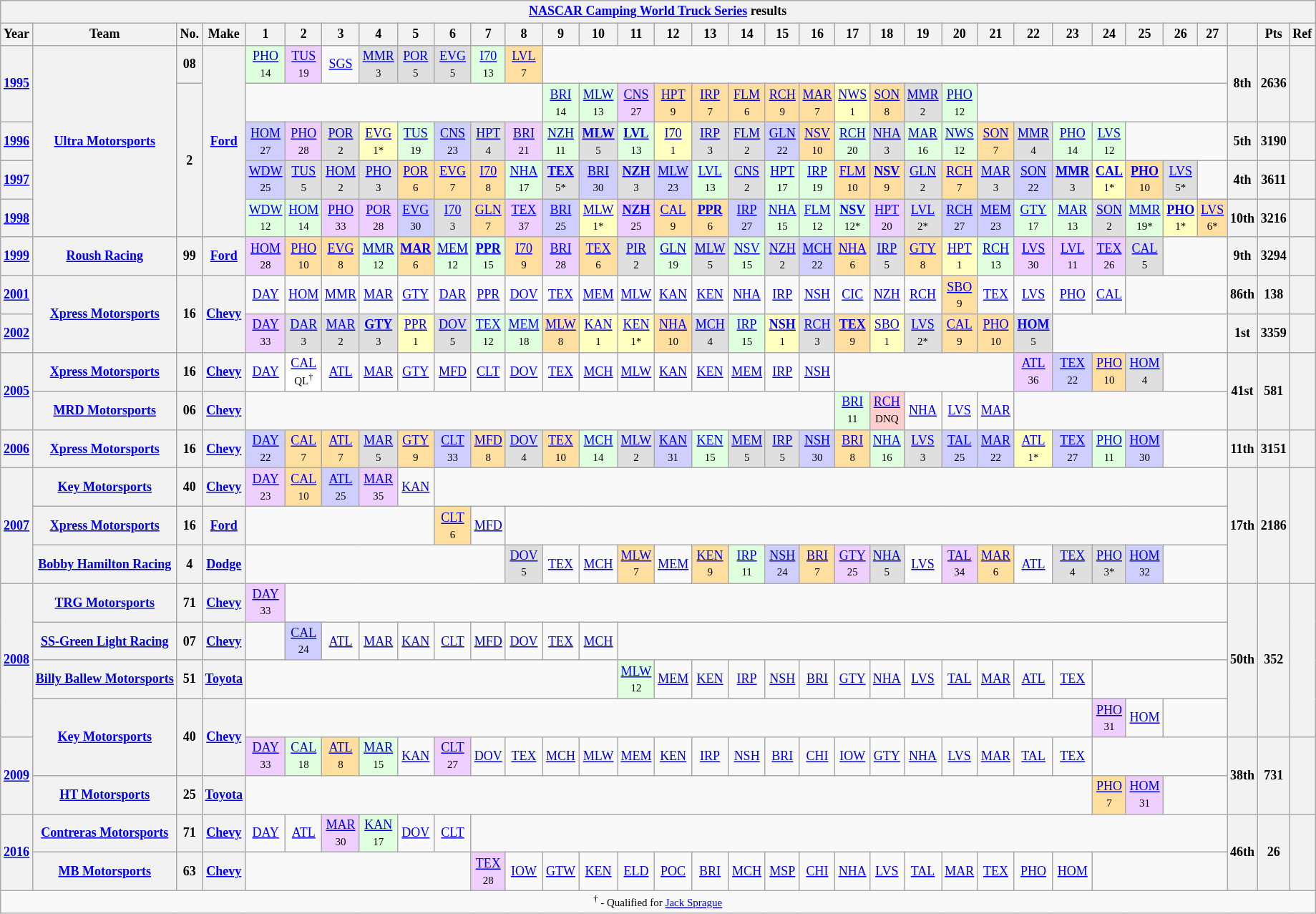<table class="wikitable" style="text-align:center; font-size:75%">
<tr>
<th colspan=45><a href='#'>NASCAR Camping World Truck Series</a> results</th>
</tr>
<tr>
<th>Year</th>
<th>Team</th>
<th>No.</th>
<th>Make</th>
<th>1</th>
<th>2</th>
<th>3</th>
<th>4</th>
<th>5</th>
<th>6</th>
<th>7</th>
<th>8</th>
<th>9</th>
<th>10</th>
<th>11</th>
<th>12</th>
<th>13</th>
<th>14</th>
<th>15</th>
<th>16</th>
<th>17</th>
<th>18</th>
<th>19</th>
<th>20</th>
<th>21</th>
<th>22</th>
<th>23</th>
<th>24</th>
<th>25</th>
<th>26</th>
<th>27</th>
<th></th>
<th>Pts</th>
<th>Ref</th>
</tr>
<tr>
<th rowspan=2><a href='#'>1995</a></th>
<th rowspan=5><a href='#'>Ultra Motorsports</a></th>
<th>08</th>
<th rowspan=5><a href='#'>Ford</a></th>
<td style="background:#DFFFDF;"><a href='#'>PHO</a><br><small>14</small></td>
<td style="background:#EFCFFF;"><a href='#'>TUS</a><br><small>19</small></td>
<td><a href='#'>SGS</a></td>
<td style="background:#DFDFDF;"><a href='#'>MMR</a><br><small>3</small></td>
<td style="background:#DFDFDF;"><a href='#'>POR</a><br><small>5</small></td>
<td style="background:#DFDFDF;"><a href='#'>EVG</a><br><small>5</small></td>
<td style="background:#DFFFDF;"><a href='#'>I70</a><br><small>13</small></td>
<td style="background:#FFDF9F;"><a href='#'>LVL</a><br><small>7</small></td>
<td colspan=19></td>
<th rowspan=2>8th</th>
<th rowspan=2>2636</th>
<th rowspan=2></th>
</tr>
<tr>
<th rowspan=4>2</th>
<td colspan=8></td>
<td style="background:#DFFFDF;"><a href='#'>BRI</a><br><small>14</small></td>
<td style="background:#DFFFDF;"><a href='#'>MLW</a><br><small>13</small></td>
<td style="background:#EFCFFF;"><a href='#'>CNS</a><br><small>27</small></td>
<td style="background:#FFDF9F;"><a href='#'>HPT</a><br><small>9</small></td>
<td style="background:#FFDF9F;"><a href='#'>IRP</a><br><small>7</small></td>
<td style="background:#FFDF9F;"><a href='#'>FLM</a><br><small>6</small></td>
<td style="background:#FFDF9F;"><a href='#'>RCH</a><br><small>9</small></td>
<td style="background:#FFDF9F;"><a href='#'>MAR</a><br><small>7</small></td>
<td style="background:#FFFFBF;"><a href='#'>NWS</a><br><small>1</small></td>
<td style="background:#FFDF9F;"><a href='#'>SON</a><br><small>8</small></td>
<td style="background:#DFDFDF;"><a href='#'>MMR</a><br><small>2</small></td>
<td style="background:#DFFFDF;"><a href='#'>PHO</a><br><small>12</small></td>
<td colspan=7></td>
</tr>
<tr>
<th><a href='#'>1996</a></th>
<td style="background:#CFCFFF;"><a href='#'>HOM</a><br><small>27</small></td>
<td style="background:#EFCFFF;"><a href='#'>PHO</a><br><small>28</small></td>
<td style="background:#DFDFDF;"><a href='#'>POR</a><br><small>2</small></td>
<td style="background:#FFFFBF;"><a href='#'>EVG</a><br><small>1*</small></td>
<td style="background:#DFFFDF;"><a href='#'>TUS</a><br><small>19</small></td>
<td style="background:#CFCFFF;"><a href='#'>CNS</a><br><small>23</small></td>
<td style="background:#DFDFDF;"><a href='#'>HPT</a><br><small>4</small></td>
<td style="background:#EFCFFF;"><a href='#'>BRI</a><br><small>21</small></td>
<td style="background:#DFFFDF;"><a href='#'>NZH</a><br><small>11</small></td>
<td style="background:#DFDFDF;"><strong><a href='#'>MLW</a></strong><br><small>5</small></td>
<td style="background:#DFFFDF;"><strong><a href='#'>LVL</a></strong><br><small>13</small></td>
<td style="background:#FFFFBF;"><a href='#'>I70</a><br><small>1</small></td>
<td style="background:#DFDFDF;"><a href='#'>IRP</a><br><small>3</small></td>
<td style="background:#DFDFDF;"><a href='#'>FLM</a><br><small>2</small></td>
<td style="background:#CFCFFF;"><a href='#'>GLN</a><br><small>22</small></td>
<td style="background:#FFDF9F;"><a href='#'>NSV</a><br><small>10</small></td>
<td style="background:#DFFFDF;"><a href='#'>RCH</a><br><small>20</small></td>
<td style="background:#DFDFDF;"><a href='#'>NHA</a><br><small>3</small></td>
<td style="background:#DFFFDF;"><a href='#'>MAR</a><br><small>16</small></td>
<td style="background:#DFFFDF;"><a href='#'>NWS</a><br><small>12</small></td>
<td style="background:#FFDF9F;"><a href='#'>SON</a><br><small>7</small></td>
<td style="background:#DFDFDF;"><a href='#'>MMR</a><br><small>4</small></td>
<td style="background:#DFFFDF;"><a href='#'>PHO</a><br><small>14</small></td>
<td style="background:#DFFFDF;"><a href='#'>LVS</a><br><small>12</small></td>
<td colspan=3></td>
<th>5th</th>
<th>3190</th>
<th></th>
</tr>
<tr>
<th><a href='#'>1997</a></th>
<td style="background:#CFCFFF;"><a href='#'>WDW</a><br><small>25</small></td>
<td style="background:#DFDFDF;"><a href='#'>TUS</a><br><small>5</small></td>
<td style="background:#DFDFDF;"><a href='#'>HOM</a><br><small>2</small></td>
<td style="background:#DFDFDF;"><a href='#'>PHO</a><br><small>3</small></td>
<td style="background:#FFDF9F;"><a href='#'>POR</a><br><small>6</small></td>
<td style="background:#FFDF9F;"><a href='#'>EVG</a><br><small>7</small></td>
<td style="background:#FFDF9F;"><a href='#'>I70</a><br><small>8</small></td>
<td style="background:#DFFFDF;"><a href='#'>NHA</a><br><small>17</small></td>
<td style="background:#DFDFDF;"><strong><a href='#'>TEX</a></strong><br><small>5*</small></td>
<td style="background:#CFCFFF;"><a href='#'>BRI</a><br><small>30</small></td>
<td style="background:#DFDFDF;"><strong><a href='#'>NZH</a></strong><br><small>3</small></td>
<td style="background:#CFCFFF;"><a href='#'>MLW</a><br><small>23</small></td>
<td style="background:#DFFFDF;"><a href='#'>LVL</a><br><small>13</small></td>
<td style="background:#DFDFDF;"><a href='#'>CNS</a><br><small>2</small></td>
<td style="background:#DFFFDF;"><a href='#'>HPT</a><br><small>17</small></td>
<td style="background:#DFFFDF;"><a href='#'>IRP</a><br><small>19</small></td>
<td style="background:#FFDF9F;"><a href='#'>FLM</a><br><small>10</small></td>
<td style="background:#FFDF9F;"><strong><a href='#'>NSV</a></strong><br><small>9</small></td>
<td style="background:#DFDFDF;"><a href='#'>GLN</a><br><small>2</small></td>
<td style="background:#FFDF9F;"><a href='#'>RCH</a><br><small>7</small></td>
<td style="background:#DFDFDF;"><a href='#'>MAR</a><br><small>3</small></td>
<td style="background:#CFCFFF;"><a href='#'>SON</a><br><small>22</small></td>
<td style="background:#DFDFDF;"><strong><a href='#'>MMR</a></strong><br><small>3</small></td>
<td style="background:#FFFFBF;"><strong><a href='#'>CAL</a></strong><br><small>1*</small></td>
<td style="background:#FFDF9F;"><strong><a href='#'>PHO</a></strong><br><small>10</small></td>
<td style="background:#DFDFDF;"><a href='#'>LVS</a><br><small>5*</small></td>
<td></td>
<th>4th</th>
<th>3611</th>
<th></th>
</tr>
<tr>
<th><a href='#'>1998</a></th>
<td style="background:#DFFFDF;"><a href='#'>WDW</a><br><small>12</small></td>
<td style="background:#DFFFDF;"><a href='#'>HOM</a><br><small>14</small></td>
<td style="background:#EFCFFF;"><a href='#'>PHO</a><br><small>33</small></td>
<td style="background:#EFCFFF;"><a href='#'>POR</a><br><small>28</small></td>
<td style="background:#CFCFFF;"><a href='#'>EVG</a><br><small>30</small></td>
<td style="background:#DFDFDF;"><a href='#'>I70</a><br><small>3</small></td>
<td style="background:#FFDF9F;"><a href='#'>GLN</a><br><small>7</small></td>
<td style="background:#EFCFFF;"><a href='#'>TEX</a><br><small>37</small></td>
<td style="background:#CFCFFF;"><a href='#'>BRI</a><br><small>25</small></td>
<td style="background:#FFFFBF;"><a href='#'>MLW</a><br><small>1*</small></td>
<td style="background:#EFCFFF;"><strong><a href='#'>NZH</a></strong><br><small>25</small></td>
<td style="background:#FFDF9F;"><a href='#'>CAL</a><br><small>9</small></td>
<td style="background:#FFDF9F;"><strong><a href='#'>PPR</a></strong><br><small>6</small></td>
<td style="background:#CFCFFF;"><a href='#'>IRP</a><br><small>27</small></td>
<td style="background:#DFFFDF;"><a href='#'>NHA</a><br><small>15</small></td>
<td style="background:#DFFFDF;"><a href='#'>FLM</a><br><small>12</small></td>
<td style="background:#DFFFDF;"><strong><a href='#'>NSV</a></strong><br><small>12*</small></td>
<td style="background:#EFCFFF;"><a href='#'>HPT</a><br><small>20</small></td>
<td style="background:#DFDFDF;"><a href='#'>LVL</a><br><small>2*</small></td>
<td style="background:#CFCFFF;"><a href='#'>RCH</a><br><small>27</small></td>
<td style="background:#CFCFFF;"><a href='#'>MEM</a><br><small>23</small></td>
<td style="background:#DFFFDF;"><a href='#'>GTY</a><br><small>17</small></td>
<td style="background:#DFFFDF;"><a href='#'>MAR</a><br><small>13</small></td>
<td style="background:#DFDFDF;"><a href='#'>SON</a><br><small>2</small></td>
<td style="background:#DFFFDF;"><a href='#'>MMR</a><br><small>19*</small></td>
<td style="background:#FFFFBF;"><strong><a href='#'>PHO</a></strong><br><small>1*</small></td>
<td style="background:#FFDF9F;"><a href='#'>LVS</a><br><small>6*</small></td>
<th>10th</th>
<th>3216</th>
<th></th>
</tr>
<tr>
<th><a href='#'>1999</a></th>
<th><a href='#'>Roush Racing</a></th>
<th>99</th>
<th><a href='#'>Ford</a></th>
<td style="background:#EFCFFF;"><a href='#'>HOM</a><br><small>28</small></td>
<td style="background:#FFDF9F;"><a href='#'>PHO</a><br><small>10</small></td>
<td style="background:#FFDF9F;"><a href='#'>EVG</a><br><small>8</small></td>
<td style="background:#DFFFDF;"><a href='#'>MMR</a><br><small>12</small></td>
<td style="background:#FFDF9F;"><strong><a href='#'>MAR</a></strong><br><small>6</small></td>
<td style="background:#DFFFDF;"><a href='#'>MEM</a><br><small>12</small></td>
<td style="background:#DFFFDF;"><strong><a href='#'>PPR</a></strong><br><small>15</small></td>
<td style="background:#FFDF9F;"><a href='#'>I70</a><br><small>9</small></td>
<td style="background:#EFCFFF;"><a href='#'>BRI</a><br><small>28</small></td>
<td style="background:#FFDF9F;"><a href='#'>TEX</a><br><small>6</small></td>
<td style="background:#DFDFDF;"><a href='#'>PIR</a><br><small>2</small></td>
<td style="background:#DFFFDF;"><a href='#'>GLN</a><br><small>19</small></td>
<td style="background:#DFDFDF;"><a href='#'>MLW</a><br><small>5</small></td>
<td style="background:#DFFFDF;"><a href='#'>NSV</a><br><small>15</small></td>
<td style="background:#DFDFDF;"><a href='#'>NZH</a><br><small>2</small></td>
<td style="background:#CFCFFF;"><a href='#'>MCH</a><br><small>22</small></td>
<td style="background:#FFDF9F;"><a href='#'>NHA</a><br><small>6</small></td>
<td style="background:#DFDFDF;"><a href='#'>IRP</a><br><small>5</small></td>
<td style="background:#FFDF9F;"><a href='#'>GTY</a><br><small>8</small></td>
<td style="background:#FFFFBF;"><a href='#'>HPT</a><br><small>1</small></td>
<td style="background:#DFFFDF;"><a href='#'>RCH</a><br><small>13</small></td>
<td style="background:#EFCFFF;"><a href='#'>LVS</a><br><small>30</small></td>
<td style="background:#EFCFFF;"><a href='#'>LVL</a><br><small>11</small></td>
<td style="background:#EFCFFF;"><a href='#'>TEX</a><br><small>26</small></td>
<td style="background:#DFDFDF;"><a href='#'>CAL</a><br><small>5</small></td>
<td colspan=2></td>
<th>9th</th>
<th>3294</th>
<th></th>
</tr>
<tr>
<th><a href='#'>2001</a></th>
<th rowspan=2><a href='#'>Xpress Motorsports</a></th>
<th rowspan=2>16</th>
<th rowspan=2><a href='#'>Chevy</a></th>
<td><a href='#'>DAY</a></td>
<td><a href='#'>HOM</a></td>
<td><a href='#'>MMR</a></td>
<td><a href='#'>MAR</a></td>
<td><a href='#'>GTY</a></td>
<td><a href='#'>DAR</a></td>
<td><a href='#'>PPR</a></td>
<td><a href='#'>DOV</a></td>
<td><a href='#'>TEX</a></td>
<td><a href='#'>MEM</a></td>
<td><a href='#'>MLW</a></td>
<td><a href='#'>KAN</a></td>
<td><a href='#'>KEN</a></td>
<td><a href='#'>NHA</a></td>
<td><a href='#'>IRP</a></td>
<td><a href='#'>NSH</a></td>
<td><a href='#'>CIC</a></td>
<td><a href='#'>NZH</a></td>
<td><a href='#'>RCH</a></td>
<td style="background:#FFDF9F;"><a href='#'>SBO</a><br><small>9</small></td>
<td><a href='#'>TEX</a></td>
<td><a href='#'>LVS</a></td>
<td><a href='#'>PHO</a></td>
<td><a href='#'>CAL</a></td>
<td colspan=3></td>
<th>86th</th>
<th>138</th>
<th></th>
</tr>
<tr>
<th><a href='#'>2002</a></th>
<td style="background:#EFCFFF;"><a href='#'>DAY</a><br><small>33</small></td>
<td style="background:#DFDFDF;"><a href='#'>DAR</a><br><small>3</small></td>
<td style="background:#DFDFDF;"><a href='#'>MAR</a><br><small>2</small></td>
<td style="background:#DFDFDF;"><strong><a href='#'>GTY</a></strong><br><small>3</small></td>
<td style="background:#FFFFBF;"><a href='#'>PPR</a><br><small>1</small></td>
<td style="background:#DFDFDF;"><a href='#'>DOV</a><br><small>5</small></td>
<td style="background:#DFFFDF;"><a href='#'>TEX</a><br><small>12</small></td>
<td style="background:#DFFFDF;"><a href='#'>MEM</a><br><small>18</small></td>
<td style="background:#FFDF9F;"><a href='#'>MLW</a><br><small>8</small></td>
<td style="background:#FFFFBF;"><a href='#'>KAN</a><br><small>1</small></td>
<td style="background:#FFFFBF;"><a href='#'>KEN</a><br><small>1*</small></td>
<td style="background:#FFDF9F;"><a href='#'>NHA</a><br><small>10</small></td>
<td style="background:#DFDFDF;"><a href='#'>MCH</a><br><small>4</small></td>
<td style="background:#DFFFDF;"><a href='#'>IRP</a><br><small>15</small></td>
<td style="background:#FFFFBF;"><strong><a href='#'>NSH</a></strong><br><small>1</small></td>
<td style="background:#DFDFDF;"><a href='#'>RCH</a><br><small>3</small></td>
<td style="background:#FFDF9F;"><strong><a href='#'>TEX</a></strong><br><small>9</small></td>
<td style="background:#FFFFBF;"><a href='#'>SBO</a><br><small>1</small></td>
<td style="background:#DFDFDF;"><a href='#'>LVS</a><br><small>2*</small></td>
<td style="background:#FFDF9F;"><a href='#'>CAL</a><br><small>9</small></td>
<td style="background:#FFDF9F;"><a href='#'>PHO</a><br><small>10</small></td>
<td style="background:#DFDFDF;"><strong><a href='#'>HOM</a></strong><br><small>5</small></td>
<td colspan=5></td>
<th>1st</th>
<th>3359</th>
<th></th>
</tr>
<tr>
<th rowspan=2><a href='#'>2005</a></th>
<th><a href='#'>Xpress Motorsports</a></th>
<th>16</th>
<th><a href='#'>Chevy</a></th>
<td><a href='#'>DAY</a></td>
<td style="background:#FFFFFF;"><a href='#'>CAL</a><br><small>QL<sup>†</sup></small></td>
<td><a href='#'>ATL</a></td>
<td><a href='#'>MAR</a></td>
<td><a href='#'>GTY</a></td>
<td><a href='#'>MFD</a></td>
<td><a href='#'>CLT</a></td>
<td><a href='#'>DOV</a></td>
<td><a href='#'>TEX</a></td>
<td><a href='#'>MCH</a></td>
<td><a href='#'>MLW</a></td>
<td><a href='#'>KAN</a></td>
<td><a href='#'>KEN</a></td>
<td><a href='#'>MEM</a></td>
<td><a href='#'>IRP</a></td>
<td><a href='#'>NSH</a></td>
<td colspan=5></td>
<td style="background:#EFCFFF;"><a href='#'>ATL</a><br><small>36</small></td>
<td style="background:#CFCFFF;"><a href='#'>TEX</a><br><small>22</small></td>
<td style="background:#FFDF9F;"><a href='#'>PHO</a><br><small>10</small></td>
<td style="background:#DFDFDF;"><a href='#'>HOM</a><br><small>4</small></td>
<td colspan=2></td>
<th rowspan=2>41st</th>
<th rowspan=2>581</th>
<th rowspan=2></th>
</tr>
<tr>
<th><a href='#'>MRD Motorsports</a></th>
<th>06</th>
<th><a href='#'>Chevy</a></th>
<td colspan=16></td>
<td style="background:#DFFFDF;"><a href='#'>BRI</a><br><small>11</small></td>
<td style="background:#FFCFCF;"><a href='#'>RCH</a><br><small>DNQ</small></td>
<td><a href='#'>NHA</a></td>
<td><a href='#'>LVS</a></td>
<td><a href='#'>MAR</a></td>
<td colspan=6></td>
</tr>
<tr>
<th><a href='#'>2006</a></th>
<th><a href='#'>Xpress Motorsports</a></th>
<th>16</th>
<th><a href='#'>Chevy</a></th>
<td style="background:#CFCFFF;"><a href='#'>DAY</a><br><small>22</small></td>
<td style="background:#FFDF9F;"><a href='#'>CAL</a><br><small>7</small></td>
<td style="background:#FFDF9F;"><a href='#'>ATL</a><br><small>7</small></td>
<td style="background:#DFDFDF;"><a href='#'>MAR</a><br><small>5</small></td>
<td style="background:#FFDF9F;"><a href='#'>GTY</a><br><small>9</small></td>
<td style="background:#CFCFFF;"><a href='#'>CLT</a><br><small>33</small></td>
<td style="background:#FFDF9F;"><a href='#'>MFD</a><br><small>8</small></td>
<td style="background:#DFDFDF;"><a href='#'>DOV</a><br><small>4</small></td>
<td style="background:#FFDF9F;"><a href='#'>TEX</a><br><small>10</small></td>
<td style="background:#DFFFDF;"><a href='#'>MCH</a><br><small>14</small></td>
<td style="background:#DFDFDF;"><a href='#'>MLW</a><br><small>2</small></td>
<td style="background:#CFCFFF;"><a href='#'>KAN</a><br><small>31</small></td>
<td style="background:#DFFFDF;"><a href='#'>KEN</a><br><small>15</small></td>
<td style="background:#DFDFDF;"><a href='#'>MEM</a><br><small>5</small></td>
<td style="background:#DFDFDF;"><a href='#'>IRP</a><br><small>5</small></td>
<td style="background:#CFCFFF;"><a href='#'>NSH</a><br><small>30</small></td>
<td style="background:#FFDF9F;"><a href='#'>BRI</a><br><small>8</small></td>
<td style="background:#DFFFDF;"><a href='#'>NHA</a><br><small>16</small></td>
<td style="background:#DFDFDF;"><a href='#'>LVS</a><br><small>3</small></td>
<td style="background:#CFCFFF;"><a href='#'>TAL</a><br><small>25</small></td>
<td style="background:#CFCFFF;"><a href='#'>MAR</a><br><small>22</small></td>
<td style="background:#FFFFBF;"><a href='#'>ATL</a><br><small>1*</small></td>
<td style="background:#CFCFFF;"><a href='#'>TEX</a><br><small>27</small></td>
<td style="background:#DFFFDF;"><a href='#'>PHO</a><br><small>11</small></td>
<td style="background:#CFCFFF;"><a href='#'>HOM</a><br><small>30</small></td>
<td colspan=2></td>
<th>11th</th>
<th>3151</th>
<th></th>
</tr>
<tr>
<th rowspan=3><a href='#'>2007</a></th>
<th><a href='#'>Key Motorsports</a></th>
<th>40</th>
<th><a href='#'>Chevy</a></th>
<td style="background:#EFCFFF;"><a href='#'>DAY</a><br><small>23</small></td>
<td style="background:#FFDF9F;"><a href='#'>CAL</a><br><small>10</small></td>
<td style="background:#CFCFFF;"><a href='#'>ATL</a><br><small>25</small></td>
<td style="background:#EFCFFF;"><a href='#'>MAR</a><br><small>35</small></td>
<td><a href='#'>KAN</a></td>
<td colspan=22></td>
<th rowspan=3>17th</th>
<th rowspan=3>2186</th>
<th rowspan=3></th>
</tr>
<tr>
<th><a href='#'>Xpress Motorsports</a></th>
<th>16</th>
<th><a href='#'>Ford</a></th>
<td colspan=5></td>
<td style="background:#FFDF9F;"><a href='#'>CLT</a><br><small>6</small></td>
<td><a href='#'>MFD</a></td>
<td colspan=20></td>
</tr>
<tr>
<th><a href='#'>Bobby Hamilton Racing</a></th>
<th>4</th>
<th><a href='#'>Dodge</a></th>
<td colspan=7></td>
<td style="background:#DFDFDF;"><a href='#'>DOV</a><br><small>5</small></td>
<td><a href='#'>TEX</a></td>
<td><a href='#'>MCH</a></td>
<td style="background:#FFDF9F;"><a href='#'>MLW</a><br><small>7</small></td>
<td><a href='#'>MEM</a></td>
<td style="background:#FFDF9F;"><a href='#'>KEN</a><br><small>9</small></td>
<td style="background:#DFFFDF;"><a href='#'>IRP</a><br><small>11</small></td>
<td style="background:#CFCFFF;"><a href='#'>NSH</a><br><small>24</small></td>
<td style="background:#FFDF9F;"><a href='#'>BRI</a><br><small>7</small></td>
<td style="background:#EFCFFF;"><a href='#'>GTY</a><br><small>25</small></td>
<td style="background:#DFDFDF;"><a href='#'>NHA</a><br><small>5</small></td>
<td><a href='#'>LVS</a></td>
<td style="background:#EFCFFF;"><a href='#'>TAL</a><br><small>34</small></td>
<td style="background:#FFDF9F;"><a href='#'>MAR</a><br><small>6</small></td>
<td><a href='#'>ATL</a></td>
<td style="background:#DFDFDF;"><a href='#'>TEX</a><br><small>4</small></td>
<td style="background:#DFDFDF;"><a href='#'>PHO</a><br><small>3*</small></td>
<td style="background:#CFCFFF;"><a href='#'>HOM</a><br><small>32</small></td>
<td colspan=2></td>
</tr>
<tr>
<th rowspan=4><a href='#'>2008</a></th>
<th><a href='#'>TRG Motorsports</a></th>
<th>71</th>
<th><a href='#'>Chevy</a></th>
<td style="background:#EFCFFF;"><a href='#'>DAY</a><br><small>33</small></td>
<td colspan=26></td>
<th rowspan=4>50th</th>
<th rowspan=4>352</th>
<th rowspan=4></th>
</tr>
<tr>
<th><a href='#'>SS-Green Light Racing</a></th>
<th>07</th>
<th><a href='#'>Chevy</a></th>
<td></td>
<td style="background:#CFCFFF;"><a href='#'>CAL</a><br><small>24</small></td>
<td><a href='#'>ATL</a></td>
<td><a href='#'>MAR</a></td>
<td><a href='#'>KAN</a></td>
<td><a href='#'>CLT</a></td>
<td><a href='#'>MFD</a></td>
<td><a href='#'>DOV</a></td>
<td><a href='#'>TEX</a></td>
<td><a href='#'>MCH</a></td>
<td colspan=17></td>
</tr>
<tr>
<th><a href='#'>Billy Ballew Motorsports</a></th>
<th>51</th>
<th><a href='#'>Toyota</a></th>
<td colspan=10></td>
<td style="background:#DFFFDF;"><a href='#'>MLW</a><br><small>12</small></td>
<td><a href='#'>MEM</a></td>
<td><a href='#'>KEN</a></td>
<td><a href='#'>IRP</a></td>
<td><a href='#'>NSH</a></td>
<td><a href='#'>BRI</a></td>
<td><a href='#'>GTY</a></td>
<td><a href='#'>NHA</a></td>
<td><a href='#'>LVS</a></td>
<td><a href='#'>TAL</a></td>
<td><a href='#'>MAR</a></td>
<td><a href='#'>ATL</a></td>
<td><a href='#'>TEX</a></td>
<td colspan=4></td>
</tr>
<tr>
<th rowspan=2><a href='#'>Key Motorsports</a></th>
<th rowspan=2>40</th>
<th rowspan=2><a href='#'>Chevy</a></th>
<td colspan=23></td>
<td style="background:#EFCFFF;"><a href='#'>PHO</a><br><small>31</small></td>
<td><a href='#'>HOM</a></td>
<td colspan=2></td>
</tr>
<tr>
<th rowspan=2><a href='#'>2009</a></th>
<td style="background:#EFCFFF;"><a href='#'>DAY</a><br><small>33</small></td>
<td style="background:#DFFFDF;"><a href='#'>CAL</a><br><small>18</small></td>
<td style="background:#FFDF9F;"><a href='#'>ATL</a><br><small>8</small></td>
<td style="background:#DFFFDF;"><a href='#'>MAR</a><br><small>15</small></td>
<td><a href='#'>KAN</a></td>
<td style="background:#EFCFFF;"><a href='#'>CLT</a><br><small>27</small></td>
<td><a href='#'>DOV</a></td>
<td><a href='#'>TEX</a></td>
<td><a href='#'>MCH</a></td>
<td><a href='#'>MLW</a></td>
<td><a href='#'>MEM</a></td>
<td><a href='#'>KEN</a></td>
<td><a href='#'>IRP</a></td>
<td><a href='#'>NSH</a></td>
<td><a href='#'>BRI</a></td>
<td><a href='#'>CHI</a></td>
<td><a href='#'>IOW</a></td>
<td><a href='#'>GTY</a></td>
<td><a href='#'>NHA</a></td>
<td><a href='#'>LVS</a></td>
<td><a href='#'>MAR</a></td>
<td><a href='#'>TAL</a></td>
<td><a href='#'>TEX</a></td>
<td colspan=4></td>
<th rowspan=2>38th</th>
<th rowspan=2>731</th>
<th rowspan=2></th>
</tr>
<tr>
<th><a href='#'>HT Motorsports</a></th>
<th>25</th>
<th><a href='#'>Toyota</a></th>
<td colspan=23></td>
<td style="background:#FFDF9F;"><a href='#'>PHO</a><br><small>7</small></td>
<td style="background:#EFCFFF;"><a href='#'>HOM</a><br><small>31</small></td>
<td colspan=2></td>
</tr>
<tr>
<th rowspan=2><a href='#'>2016</a></th>
<th><a href='#'>Contreras Motorsports</a></th>
<th>71</th>
<th><a href='#'>Chevy</a></th>
<td><a href='#'>DAY</a></td>
<td><a href='#'>ATL</a></td>
<td style="background:#EFCFFF;"><a href='#'>MAR</a><br><small>30</small></td>
<td style="background:#DFFFDF;"><a href='#'>KAN</a><br><small>17</small></td>
<td><a href='#'>DOV</a></td>
<td><a href='#'>CLT</a></td>
<td colspan=21></td>
<th rowspan=2>46th</th>
<th rowspan=2>26</th>
<th rowspan=2></th>
</tr>
<tr>
<th><a href='#'>MB Motorsports</a></th>
<th>63</th>
<th><a href='#'>Chevy</a></th>
<td colspan=6></td>
<td style="background:#EFCFFF;"><a href='#'>TEX</a><br><small>28</small></td>
<td><a href='#'>IOW</a></td>
<td><a href='#'>GTW</a></td>
<td><a href='#'>KEN</a></td>
<td><a href='#'>ELD</a></td>
<td><a href='#'>POC</a></td>
<td><a href='#'>BRI</a></td>
<td><a href='#'>MCH</a></td>
<td><a href='#'>MSP</a></td>
<td><a href='#'>CHI</a></td>
<td><a href='#'>NHA</a></td>
<td><a href='#'>LVS</a></td>
<td><a href='#'>TAL</a></td>
<td><a href='#'>MAR</a></td>
<td><a href='#'>TEX</a></td>
<td><a href='#'>PHO</a></td>
<td><a href='#'>HOM</a></td>
<td colspan=4></td>
</tr>
<tr>
<td colspan=34><small><sup>†</sup> - Qualified for <a href='#'>Jack Sprague</a></small></td>
</tr>
</table>
